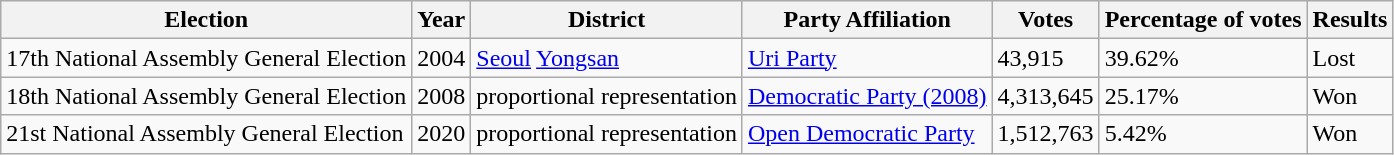<table class="wikitable">
<tr>
<th>Election</th>
<th>Year</th>
<th>District</th>
<th>Party Affiliation</th>
<th>Votes</th>
<th>Percentage of votes</th>
<th>Results</th>
</tr>
<tr>
<td>17th National Assembly General Election</td>
<td>2004</td>
<td><a href='#'>Seoul</a> <a href='#'>Yongsan</a></td>
<td><a href='#'>Uri Party</a></td>
<td>43,915</td>
<td>39.62%</td>
<td>Lost</td>
</tr>
<tr>
<td>18th National Assembly General Election</td>
<td>2008</td>
<td>proportional representation</td>
<td><a href='#'>Democratic Party (2008)</a></td>
<td>4,313,645</td>
<td>25.17%</td>
<td>Won</td>
</tr>
<tr>
<td>21st National Assembly General Election</td>
<td>2020</td>
<td>proportional representation</td>
<td><a href='#'>Open Democratic Party</a></td>
<td>1,512,763</td>
<td>5.42%</td>
<td>Won</td>
</tr>
</table>
